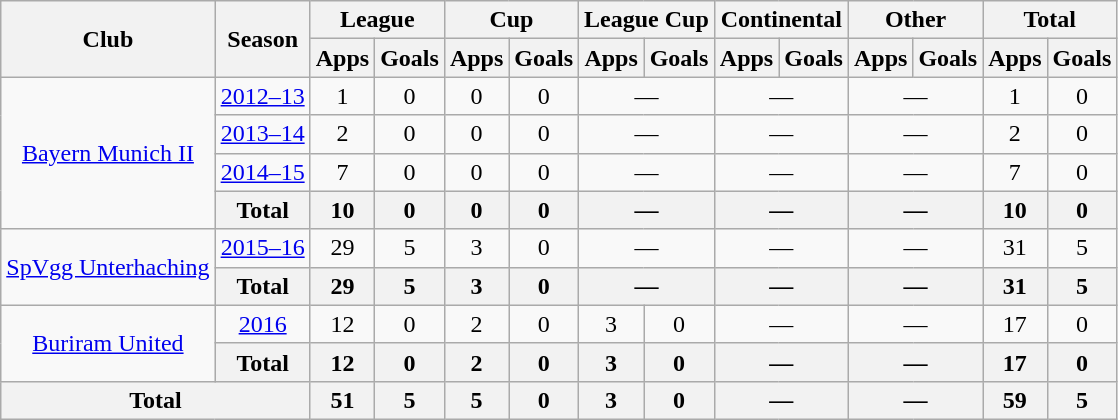<table class="wikitable" style="text-align:center">
<tr>
<th rowspan="2">Club</th>
<th rowspan="2">Season</th>
<th colspan="2">League</th>
<th colspan="2">Cup</th>
<th colspan="2">League Cup</th>
<th colspan="2">Continental</th>
<th colspan="2">Other</th>
<th colspan="2">Total</th>
</tr>
<tr>
<th>Apps</th>
<th>Goals</th>
<th>Apps</th>
<th>Goals</th>
<th>Apps</th>
<th>Goals</th>
<th>Apps</th>
<th>Goals</th>
<th>Apps</th>
<th>Goals</th>
<th>Apps</th>
<th>Goals</th>
</tr>
<tr>
<td rowspan="4"><a href='#'>Bayern Munich II</a></td>
<td><a href='#'>2012–13</a></td>
<td>1</td>
<td>0</td>
<td>0</td>
<td>0</td>
<td colspan="2">—</td>
<td colspan="2">—</td>
<td colspan="2">—</td>
<td>1</td>
<td>0</td>
</tr>
<tr>
<td><a href='#'>2013–14</a></td>
<td>2</td>
<td>0</td>
<td>0</td>
<td>0</td>
<td colspan="2">—</td>
<td colspan="2">—</td>
<td colspan="2">—</td>
<td>2</td>
<td>0</td>
</tr>
<tr>
<td><a href='#'>2014–15</a></td>
<td>7</td>
<td>0</td>
<td>0</td>
<td>0</td>
<td colspan="2">—</td>
<td colspan="2">—</td>
<td colspan="2">—</td>
<td>7</td>
<td>0</td>
</tr>
<tr>
<th colspan=1>Total</th>
<th>10</th>
<th>0</th>
<th>0</th>
<th>0</th>
<th colspan="2">—</th>
<th colspan="2">—</th>
<th colspan="2">—</th>
<th>10</th>
<th>0</th>
</tr>
<tr>
<td rowspan="2"><a href='#'>SpVgg Unterhaching</a></td>
<td><a href='#'>2015–16</a></td>
<td>29</td>
<td>5</td>
<td>3</td>
<td>0</td>
<td colspan="2">—</td>
<td colspan="2">—</td>
<td colspan="2">—</td>
<td>31</td>
<td>5</td>
</tr>
<tr>
<th colspan=1>Total</th>
<th>29</th>
<th>5</th>
<th>3</th>
<th>0</th>
<th colspan="2">—</th>
<th colspan="2">—</th>
<th colspan="2">—</th>
<th>31</th>
<th>5</th>
</tr>
<tr>
<td rowspan="2"><a href='#'>Buriram United</a></td>
<td><a href='#'>2016</a></td>
<td>12</td>
<td>0</td>
<td>2</td>
<td>0</td>
<td>3</td>
<td>0</td>
<td colspan="2">—</td>
<td colspan="2">—</td>
<td>17</td>
<td>0</td>
</tr>
<tr>
<th colspan=1>Total</th>
<th>12</th>
<th>0</th>
<th>2</th>
<th>0</th>
<th>3</th>
<th>0</th>
<th colspan="2">—</th>
<th colspan="2">—</th>
<th>17</th>
<th>0</th>
</tr>
<tr>
<th colspan="2">Total</th>
<th>51</th>
<th>5</th>
<th>5</th>
<th>0</th>
<th>3</th>
<th>0</th>
<th colspan="2">—</th>
<th colspan="2">—</th>
<th>59</th>
<th>5</th>
</tr>
</table>
